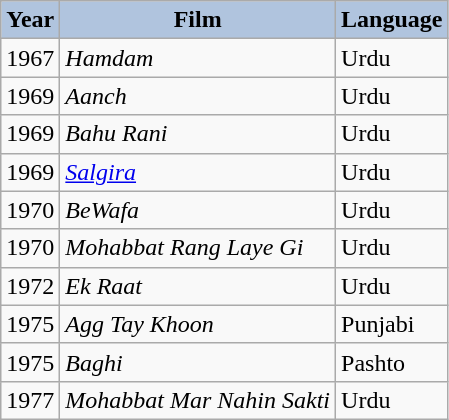<table class="wikitable sortable plainrowheaders">
<tr>
<th style="background:#B0C4DE;">Year</th>
<th style="background:#B0C4DE;">Film</th>
<th style="background:#B0C4DE;">Language</th>
</tr>
<tr>
<td>1967</td>
<td><em>Hamdam</em></td>
<td>Urdu</td>
</tr>
<tr>
<td>1969</td>
<td><em>Aanch</em></td>
<td>Urdu</td>
</tr>
<tr>
<td>1969</td>
<td><em>Bahu Rani</em></td>
<td>Urdu</td>
</tr>
<tr>
<td>1969</td>
<td><em><a href='#'>Salgira</a></em></td>
<td>Urdu</td>
</tr>
<tr>
<td>1970</td>
<td><em>BeWafa</em></td>
<td>Urdu</td>
</tr>
<tr>
<td>1970</td>
<td><em>Mohabbat Rang Laye Gi</em></td>
<td>Urdu</td>
</tr>
<tr>
<td>1972</td>
<td><em>Ek Raat</em></td>
<td>Urdu</td>
</tr>
<tr>
<td>1975</td>
<td><em>Agg Tay Khoon</em></td>
<td>Punjabi</td>
</tr>
<tr>
<td>1975</td>
<td><em>Baghi</em></td>
<td>Pashto</td>
</tr>
<tr>
<td>1977</td>
<td><em>Mohabbat Mar Nahin Sakti</em></td>
<td>Urdu</td>
</tr>
</table>
